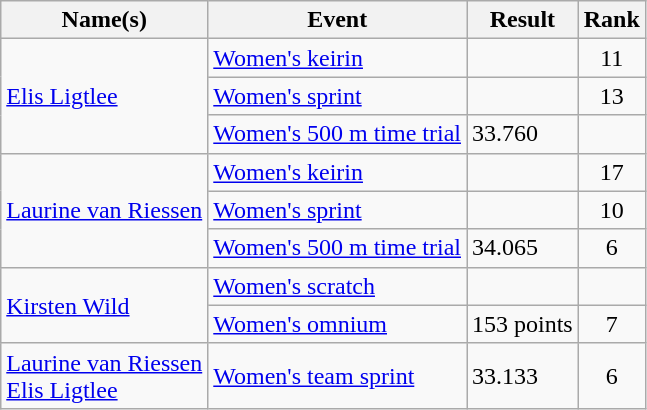<table class="wikitable sortable">
<tr>
<th>Name(s)</th>
<th>Event</th>
<th>Result</th>
<th>Rank</th>
</tr>
<tr>
<td rowspan=3><a href='#'>Elis Ligtlee</a></td>
<td><a href='#'>Women's keirin</a></td>
<td></td>
<td align=center>11</td>
</tr>
<tr>
<td><a href='#'>Women's sprint</a></td>
<td></td>
<td align=center>13</td>
</tr>
<tr>
<td><a href='#'>Women's 500 m time trial</a></td>
<td>33.760</td>
<td align=center></td>
</tr>
<tr>
<td rowspan=3><a href='#'>Laurine van Riessen</a></td>
<td><a href='#'>Women's keirin</a></td>
<td></td>
<td align=center>17</td>
</tr>
<tr>
<td><a href='#'>Women's sprint</a></td>
<td></td>
<td align=center>10</td>
</tr>
<tr>
<td><a href='#'>Women's 500 m time trial</a></td>
<td>34.065</td>
<td align=center>6</td>
</tr>
<tr>
<td rowspan=2><a href='#'>Kirsten Wild</a></td>
<td><a href='#'>Women's scratch</a></td>
<td></td>
<td align=center></td>
</tr>
<tr>
<td><a href='#'>Women's omnium</a></td>
<td>153 points</td>
<td align=center>7</td>
</tr>
<tr>
<td><a href='#'>Laurine van Riessen</a><br><a href='#'>Elis Ligtlee</a></td>
<td><a href='#'>Women's team sprint</a></td>
<td>33.133</td>
<td align=center>6</td>
</tr>
</table>
